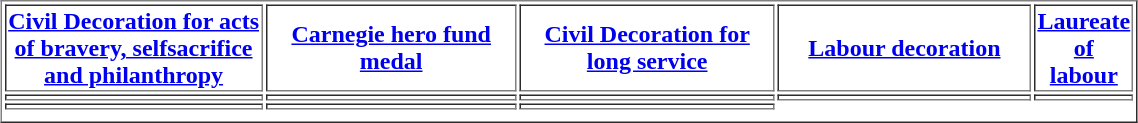<table align="center" border="1"  cellpadding="1" width="60%">
<tr>
<th width="25%"><a href='#'>Civil Decoration for acts of bravery, selfsacrifice and philanthropy</a></th>
<th width="25%"><a href='#'>Carnegie hero fund medal</a></th>
<th width="25%"><a href='#'>Civil Decoration for long service</a></th>
<th width="25%"><a href='#'>Labour decoration</a></th>
<th width="25%"><a href='#'>Laureate of labour</a></th>
</tr>
<tr>
<td></td>
<td></td>
<td></td>
<td></td>
<td></td>
</tr>
<tr>
<td></td>
<td></td>
<td></td>
</tr>
<tr ->
</tr>
<tr ->
</tr>
<tr>
</tr>
</table>
